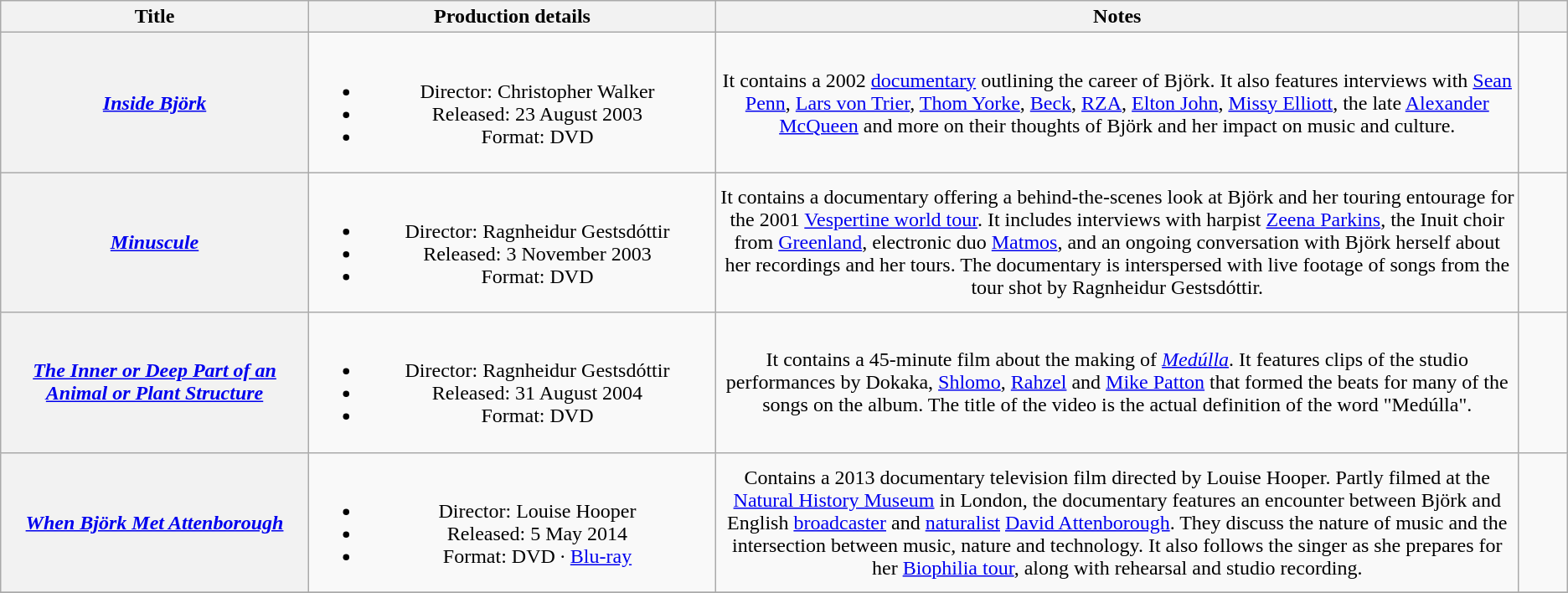<table class="wikitable sortable plainrowheaders" style="text-align:center;">
<tr>
<th scope="col" style="width:15em;">Title</th>
<th scope="col" style="width:20em;" class="unsortable">Production details</th>
<th scope="col" style="width:40em;" class="unsortable">Notes</th>
<th scope="col" style="width:2em;" class="unsortable"></th>
</tr>
<tr>
<th scope="row"><em><a href='#'>Inside Björk</a></em></th>
<td><br><ul><li>Director: Christopher Walker</li><li>Released: 23 August 2003</li><li>Format: DVD</li></ul></td>
<td>It contains a 2002 <a href='#'>documentary</a> outlining the career of Björk. It also features interviews with <a href='#'>Sean Penn</a>, <a href='#'>Lars von Trier</a>, <a href='#'>Thom Yorke</a>, <a href='#'>Beck</a>, <a href='#'>RZA</a>, <a href='#'>Elton John</a>, <a href='#'>Missy Elliott</a>, the late <a href='#'>Alexander McQueen</a> and more on their thoughts of Björk and her impact on music and culture.</td>
<td><br></td>
</tr>
<tr>
<th scope="row"><em><a href='#'>Minuscule</a></em></th>
<td><br><ul><li>Director: Ragnheidur Gestsdóttir</li><li>Released: 3 November 2003</li><li>Format: DVD</li></ul></td>
<td>It contains a documentary offering a behind-the-scenes look at Björk and her touring entourage for the 2001 <a href='#'>Vespertine world tour</a>. It includes interviews with harpist <a href='#'>Zeena Parkins</a>, the Inuit choir from <a href='#'>Greenland</a>, electronic duo <a href='#'>Matmos</a>, and an ongoing conversation with Björk herself about her recordings and her tours. The documentary is interspersed with live footage of songs from the tour shot by Ragnheidur Gestsdóttir.</td>
<td><br></td>
</tr>
<tr>
<th scope="row"><em><a href='#'>The Inner or Deep Part of an Animal or Plant Structure</a></em></th>
<td><br><ul><li>Director: Ragnheidur Gestsdóttir</li><li>Released: 31 August 2004</li><li>Format: DVD</li></ul></td>
<td>It contains a 45-minute film about the making of <em><a href='#'>Medúlla</a></em>. It features clips of the studio performances by Dokaka, <a href='#'>Shlomo</a>, <a href='#'>Rahzel</a> and <a href='#'>Mike Patton</a> that formed the beats for many of the songs on the album. The title of the video is the actual definition of the word "Medúlla".</td>
<td></td>
</tr>
<tr>
<th scope="row"><em><a href='#'>When Björk Met Attenborough</a></em></th>
<td><br><ul><li>Director: Louise Hooper</li><li>Released: 5 May 2014</li><li>Format: DVD · <a href='#'>Blu-ray</a></li></ul></td>
<td>Contains a 2013 documentary television film directed by Louise Hooper. Partly filmed at the <a href='#'>Natural History Museum</a> in London, the documentary features an encounter between Björk and English <a href='#'>broadcaster</a> and <a href='#'>naturalist</a> <a href='#'>David Attenborough</a>. They discuss the nature of music and the intersection between music, nature and technology. It also follows the singer as she prepares for her <a href='#'>Biophilia tour</a>, along with rehearsal and studio recording.</td>
<td></td>
</tr>
<tr>
</tr>
</table>
